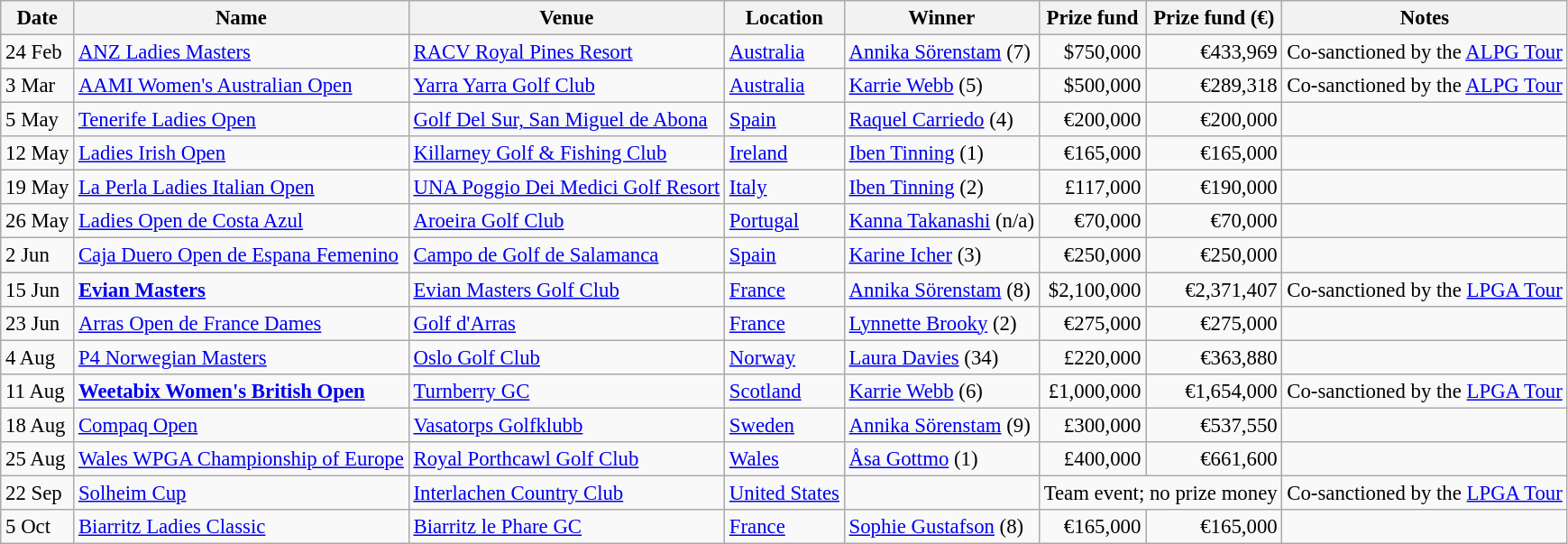<table class="wikitable" style="font-size:95%">
<tr>
<th>Date</th>
<th>Name</th>
<th>Venue</th>
<th>Location</th>
<th>Winner</th>
<th>Prize fund</th>
<th>Prize fund (€)</th>
<th>Notes</th>
</tr>
<tr>
<td>24 Feb</td>
<td><a href='#'>ANZ Ladies Masters</a></td>
<td><a href='#'>RACV Royal Pines Resort</a></td>
<td><a href='#'>Australia</a></td>
<td> <a href='#'>Annika Sörenstam</a> (7)</td>
<td align=right>$750,000</td>
<td align=right>€433,969</td>
<td>Co-sanctioned by the <a href='#'>ALPG Tour</a></td>
</tr>
<tr>
<td>3 Mar</td>
<td><a href='#'>AAMI Women's Australian Open</a></td>
<td><a href='#'>Yarra Yarra Golf Club</a></td>
<td><a href='#'>Australia</a></td>
<td> <a href='#'>Karrie Webb</a> (5)</td>
<td align=right>$500,000</td>
<td align=right>€289,318</td>
<td>Co-sanctioned by the <a href='#'>ALPG Tour</a></td>
</tr>
<tr>
<td>5 May</td>
<td><a href='#'>Tenerife Ladies Open</a></td>
<td><a href='#'>Golf Del Sur, San Miguel de Abona</a></td>
<td><a href='#'>Spain</a></td>
<td> <a href='#'>Raquel Carriedo</a> (4)</td>
<td align=right>€200,000</td>
<td align=right>€200,000</td>
<td></td>
</tr>
<tr>
<td>12 May</td>
<td><a href='#'>Ladies Irish Open</a></td>
<td><a href='#'>Killarney Golf & Fishing Club</a></td>
<td><a href='#'>Ireland</a></td>
<td> <a href='#'>Iben Tinning</a> (1)</td>
<td align=right>€165,000</td>
<td align=right>€165,000</td>
<td></td>
</tr>
<tr>
<td>19 May</td>
<td><a href='#'>La Perla Ladies Italian Open</a></td>
<td><a href='#'>UNA Poggio Dei Medici Golf Resort</a></td>
<td><a href='#'>Italy</a></td>
<td> <a href='#'>Iben Tinning</a> (2)</td>
<td align=right>£117,000</td>
<td align=right>€190,000</td>
<td></td>
</tr>
<tr>
<td>26 May</td>
<td><a href='#'>Ladies Open de Costa Azul</a></td>
<td><a href='#'>Aroeira Golf Club</a></td>
<td><a href='#'>Portugal</a></td>
<td> <a href='#'>Kanna Takanashi</a> (n/a)</td>
<td align=right>€70,000</td>
<td align=right>€70,000</td>
<td></td>
</tr>
<tr>
<td>2 Jun</td>
<td><a href='#'>Caja Duero Open de Espana Femenino</a></td>
<td><a href='#'>Campo de Golf de Salamanca</a></td>
<td><a href='#'>Spain</a></td>
<td> <a href='#'>Karine Icher</a> (3)</td>
<td align=right>€250,000</td>
<td align=right>€250,000</td>
<td></td>
</tr>
<tr>
<td>15 Jun</td>
<td><strong><a href='#'>Evian Masters</a></strong></td>
<td><a href='#'>Evian Masters Golf Club</a></td>
<td><a href='#'>France</a></td>
<td> <a href='#'>Annika Sörenstam</a> (8)</td>
<td align=right>$2,100,000</td>
<td align=right>€2,371,407</td>
<td>Co-sanctioned by the <a href='#'>LPGA Tour</a></td>
</tr>
<tr>
<td>23 Jun</td>
<td><a href='#'>Arras Open de France Dames</a></td>
<td><a href='#'>Golf d'Arras</a></td>
<td><a href='#'>France</a></td>
<td> <a href='#'>Lynnette Brooky</a> (2)</td>
<td align=right>€275,000</td>
<td align=right>€275,000</td>
<td></td>
</tr>
<tr>
<td>4 Aug</td>
<td><a href='#'>P4 Norwegian Masters</a></td>
<td><a href='#'>Oslo Golf Club</a></td>
<td><a href='#'>Norway</a></td>
<td> <a href='#'>Laura Davies</a> (34)</td>
<td align=right>£220,000</td>
<td align=right>€363,880</td>
<td></td>
</tr>
<tr>
<td>11 Aug</td>
<td><strong><a href='#'>Weetabix Women's British Open</a></strong></td>
<td><a href='#'>Turnberry GC</a></td>
<td><a href='#'>Scotland</a></td>
<td> <a href='#'>Karrie Webb</a> (6)</td>
<td align=right>£1,000,000</td>
<td align=right>€1,654,000</td>
<td>Co-sanctioned by the <a href='#'>LPGA Tour</a></td>
</tr>
<tr>
<td>18 Aug</td>
<td><a href='#'>Compaq Open</a></td>
<td><a href='#'>Vasatorps Golfklubb</a></td>
<td><a href='#'>Sweden</a></td>
<td> <a href='#'>Annika Sörenstam</a> (9)</td>
<td align=right>£300,000</td>
<td align=right>€537,550</td>
<td></td>
</tr>
<tr>
<td>25 Aug</td>
<td><a href='#'>Wales WPGA Championship of Europe</a></td>
<td><a href='#'>Royal Porthcawl Golf Club</a></td>
<td><a href='#'>Wales</a></td>
<td> <a href='#'>Åsa Gottmo</a> (1)</td>
<td align=right>£400,000</td>
<td align=right>€661,600</td>
<td></td>
</tr>
<tr>
<td>22 Sep</td>
<td><a href='#'>Solheim Cup</a></td>
<td><a href='#'>Interlachen Country Club</a></td>
<td><a href='#'>United States</a></td>
<td></td>
<td colspan=2>Team event; no prize money</td>
<td>Co-sanctioned by the <a href='#'>LPGA Tour</a></td>
</tr>
<tr>
<td>5 Oct</td>
<td><a href='#'>Biarritz Ladies Classic</a></td>
<td><a href='#'>Biarritz le Phare GC</a></td>
<td><a href='#'>France</a></td>
<td> <a href='#'>Sophie Gustafson</a> (8)</td>
<td align=right>€165,000</td>
<td align=right>€165,000</td>
<td></td>
</tr>
</table>
